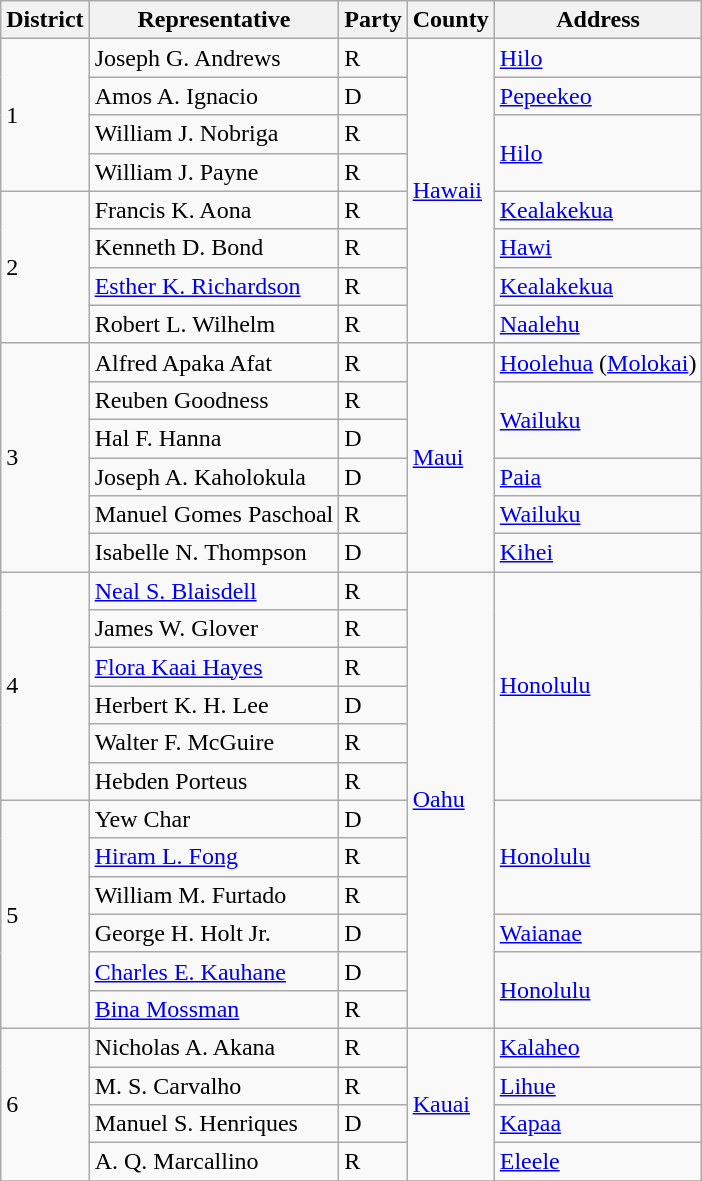<table class= "sortable wikitable">
<tr>
<th>District</th>
<th>Representative</th>
<th>Party</th>
<th>County</th>
<th>Address</th>
</tr>
<tr>
<td rowspan=4>1</td>
<td>Joseph G. Andrews</td>
<td>R</td>
<td rowspan=8><a href='#'>Hawaii</a></td>
<td><a href='#'>Hilo</a></td>
</tr>
<tr>
<td>Amos A. Ignacio</td>
<td>D</td>
<td><a href='#'>Pepeekeo</a></td>
</tr>
<tr>
<td>William J. Nobriga</td>
<td>R</td>
<td rowspan=2><a href='#'>Hilo</a></td>
</tr>
<tr>
<td>William J. Payne</td>
<td>R</td>
</tr>
<tr>
<td rowspan=4>2</td>
<td>Francis K. Aona</td>
<td>R</td>
<td><a href='#'>Kealakekua</a></td>
</tr>
<tr>
<td>Kenneth D. Bond</td>
<td>R</td>
<td><a href='#'>Hawi</a></td>
</tr>
<tr>
<td><a href='#'>Esther K. Richardson</a></td>
<td>R</td>
<td><a href='#'>Kealakekua</a></td>
</tr>
<tr>
<td>Robert L. Wilhelm</td>
<td>R</td>
<td><a href='#'>Naalehu</a></td>
</tr>
<tr>
<td rowspan=6>3</td>
<td>Alfred Apaka Afat</td>
<td>R</td>
<td rowspan=6><a href='#'>Maui</a></td>
<td><a href='#'>Hoolehua</a> (<a href='#'>Molokai</a>)</td>
</tr>
<tr>
<td>Reuben Goodness</td>
<td>R</td>
<td rowspan=2><a href='#'>Wailuku</a></td>
</tr>
<tr>
<td>Hal F. Hanna</td>
<td>D</td>
</tr>
<tr>
<td>Joseph A. Kaholokula</td>
<td>D</td>
<td><a href='#'>Paia</a></td>
</tr>
<tr>
<td>Manuel Gomes Paschoal</td>
<td>R</td>
<td><a href='#'>Wailuku</a></td>
</tr>
<tr>
<td>Isabelle N. Thompson</td>
<td>D</td>
<td><a href='#'>Kihei</a></td>
</tr>
<tr>
<td rowspan=6>4</td>
<td><a href='#'>Neal S. Blaisdell</a></td>
<td>R</td>
<td rowspan=12><a href='#'>Oahu</a></td>
<td rowspan=6><a href='#'>Honolulu</a></td>
</tr>
<tr>
<td>James W. Glover</td>
<td>R</td>
</tr>
<tr>
<td><a href='#'>Flora Kaai Hayes</a></td>
<td>R</td>
</tr>
<tr>
<td>Herbert K. H. Lee</td>
<td>D</td>
</tr>
<tr>
<td>Walter F. McGuire</td>
<td>R</td>
</tr>
<tr>
<td>Hebden Porteus</td>
<td>R</td>
</tr>
<tr>
<td rowspan=6>5</td>
<td>Yew Char</td>
<td>D</td>
<td rowspan=3><a href='#'>Honolulu</a></td>
</tr>
<tr>
<td><a href='#'>Hiram L. Fong</a></td>
<td>R</td>
</tr>
<tr>
<td>William M. Furtado</td>
<td>R</td>
</tr>
<tr>
<td>George H. Holt Jr.</td>
<td>D</td>
<td><a href='#'>Waianae</a></td>
</tr>
<tr>
<td><a href='#'>Charles E. Kauhane</a></td>
<td>D</td>
<td rowspan=2><a href='#'>Honolulu</a></td>
</tr>
<tr>
<td><a href='#'>Bina Mossman</a></td>
<td>R</td>
</tr>
<tr>
<td rowspan=4>6</td>
<td>Nicholas A. Akana</td>
<td>R</td>
<td rowspan=4><a href='#'>Kauai</a></td>
<td><a href='#'>Kalaheo</a></td>
</tr>
<tr>
<td>M. S. Carvalho</td>
<td>R</td>
<td><a href='#'>Lihue</a></td>
</tr>
<tr>
<td>Manuel S. Henriques</td>
<td>D</td>
<td><a href='#'>Kapaa</a></td>
</tr>
<tr>
<td>A. Q. Marcallino</td>
<td>R</td>
<td><a href='#'>Eleele</a></td>
</tr>
<tr>
</tr>
</table>
